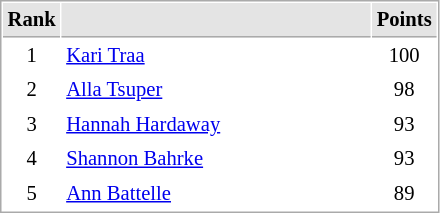<table cellspacing="1" cellpadding="3" style="border:1px solid #AAAAAA;font-size:86%">
<tr bgcolor="#E4E4E4">
<th style="border-bottom:1px solid #AAAAAA" width=10>Rank</th>
<th style="border-bottom:1px solid #AAAAAA" width=200></th>
<th style="border-bottom:1px solid #AAAAAA" width=20>Points</th>
</tr>
<tr>
<td align="center">1</td>
<td> <a href='#'>Kari Traa</a></td>
<td align=center>100</td>
</tr>
<tr>
<td align="center">2</td>
<td> <a href='#'>Alla Tsuper</a></td>
<td align=center>98</td>
</tr>
<tr>
<td align="center">3</td>
<td> <a href='#'>Hannah Hardaway</a></td>
<td align=center>93</td>
</tr>
<tr>
<td align="center">4</td>
<td> <a href='#'>Shannon Bahrke</a></td>
<td align=center>93</td>
</tr>
<tr>
<td align="center">5</td>
<td> <a href='#'>Ann Battelle</a></td>
<td align=center>89</td>
</tr>
</table>
